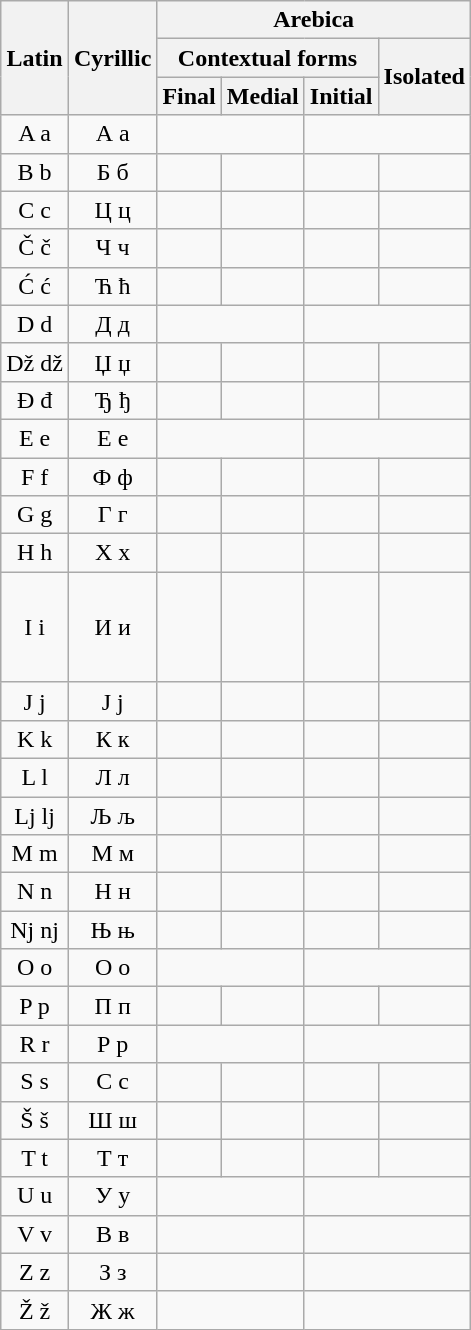<table class="wikitable" style=text-align:center>
<tr>
<th rowspan="3">Latin</th>
<th rowspan="3">Cyrillic</th>
<th colspan="4">Arebica</th>
</tr>
<tr>
<th colspan="3">Contextual forms</th>
<th rowspan="2">Isolated</th>
</tr>
<tr>
<th>Final</th>
<th>Medial</th>
<th>Initial</th>
</tr>
<tr>
<td>A a</td>
<td>А а</td>
<td style="line-height:150%;padding:10px;font-size:220%;" colspan="2"></td>
<td style="line-height:150%;padding:10px;font-size:220%;" colspan="2"></td>
</tr>
<tr>
<td>B b</td>
<td>Б б</td>
<td style="line-height:150%;padding:10px;font-size:220%;"></td>
<td style="line-height:150%;padding:10px;font-size:220%;"></td>
<td style="line-height:150%;padding:10px;font-size:220%;"></td>
<td style="line-height:150%;padding:10px;font-size:220%;"></td>
</tr>
<tr>
<td>C c</td>
<td>Ц ц</td>
<td style="line-height:150%;padding:10px;font-size:220%;"></td>
<td style="line-height:150%;padding:10px;font-size:220%;"></td>
<td style="line-height:150%;padding:10px;font-size:220%;"></td>
<td style="line-height:150%;padding:10px;font-size:220%;"></td>
</tr>
<tr>
<td>Č č</td>
<td>Ч ч</td>
<td style="line-height:150%;padding:10px;font-size:220%;"></td>
<td style="line-height:150%;padding:10px;font-size:220%;"></td>
<td style="line-height:150%;padding:10px;font-size:220%;"></td>
<td style="line-height:150%;padding:10px;font-size:220%;"></td>
</tr>
<tr>
<td>Ć ć</td>
<td>Ћ ћ</td>
<td></td>
<td></td>
<td></td>
<td></td>
</tr>
<tr>
<td>D d</td>
<td>Д д</td>
<td style="line-height:150%;padding:10px;font-size:220%;" colspan="2"></td>
<td style="line-height:150%;padding:10px;font-size:220%;" colspan="2"></td>
</tr>
<tr>
<td>Dž dž</td>
<td>Џ џ</td>
<td style="line-height:150%;padding:10px;font-size:220%;"></td>
<td style="line-height:150%;padding:10px;font-size:220%;"></td>
<td style="line-height:150%;padding:10px;font-size:220%;"></td>
<td><span></span> </td>
</tr>
<tr>
<td>Đ đ</td>
<td>Ђ ђ</td>
<td></td>
<td></td>
<td></td>
<td></td>
</tr>
<tr>
<td>E e</td>
<td>Е е</td>
<td style="line-height:150%;padding:10px;font-size:220%;" colspan="2"></td>
<td style="line-height:150%;padding:10px;font-size:220%;" colspan="2"></td>
</tr>
<tr>
<td>F f</td>
<td>Ф ф</td>
<td style="line-height:150%;padding:10px;font-size:220%;"></td>
<td style="line-height:150%;padding:10px;font-size:220%;"></td>
<td style="line-height:150%;padding:10px;font-size:220%;"></td>
<td style="line-height:150%;padding:10px;font-size:220%;"></td>
</tr>
<tr>
<td>G g</td>
<td>Г г</td>
<td style="line-height:150%;padding:10px;font-size:220%;"></td>
<td style="line-height:150%;padding:10px;font-size:220%;"></td>
<td style="line-height:150%;padding:10px;font-size:220%;"></td>
<td style="line-height:150%;padding:10px;font-size:220%;"></td>
</tr>
<tr>
<td>H h</td>
<td>Х х</td>
<td style="line-height:150%;padding:10px;font-size:220%;"></td>
<td style="line-height:150%;padding:10px;font-size:220%;"></td>
<td style="line-height:150%;padding:10px;font-size:220%;"></td>
<td style="line-height:150%;padding:10px;font-size:220%;"></td>
</tr>
<tr>
<td>I i</td>
<td>И и</td>
<td style="line-height:150%;padding:10px;font-size:220%;"><br></td>
<td style="line-height:150%;padding:10px;font-size:220%;"><br></td>
<td style="line-height:150%;padding:10px;font-size:220%;"> </td>
<td><span></span>  <span></span></td>
</tr>
<tr>
<td>J j</td>
<td>Ј ј</td>
<td style="line-height:150%;padding:10px;font-size:220%;"></td>
<td style="line-height:150%;padding:10px;font-size:220%;"></td>
<td style="line-height:150%;padding:10px;font-size:220%;"></td>
<td style="line-height:150%;padding:10px;font-size:220%;"></td>
</tr>
<tr>
<td>K k</td>
<td>К к</td>
<td style="line-height:150%;padding:10px;font-size:220%;"></td>
<td style="line-height:150%;padding:10px;font-size:220%;"></td>
<td style="line-height:150%;padding:10px;font-size:220%;"></td>
<td style="line-height:150%;padding:10px;font-size:220%;"></td>
</tr>
<tr>
<td>L l</td>
<td>Л л</td>
<td style="line-height:150%;padding:10px;font-size:220%;"></td>
<td style="line-height:150%;padding:10px;font-size:220%;"></td>
<td style="line-height:150%;padding:10px;font-size:220%;"></td>
<td style="line-height:150%;padding:10px;font-size:220%;"></td>
</tr>
<tr>
<td>Lj lj</td>
<td>Љ љ</td>
<td style="line-height:150%;padding:10px;font-size:220%;"></td>
<td style="line-height:150%;padding:10px;font-size:220%;"></td>
<td style="line-height:150%;padding:10px;font-size:220%;"></td>
<td style="line-height:150%;padding:10px;font-size:220%;"></td>
</tr>
<tr>
<td>M m</td>
<td>М м</td>
<td style="line-height:150%;padding:10px;font-size:220%;"></td>
<td style="line-height:150%;padding:10px;font-size:220%;"></td>
<td style="line-height:150%;padding:10px;font-size:220%;"></td>
<td style="line-height:150%;padding:10px;font-size:220%;"></td>
</tr>
<tr>
<td>N n</td>
<td>Н н</td>
<td style="line-height:150%;padding:10px;font-size:220%;"></td>
<td style="line-height:150%;padding:10px;font-size:220%;"></td>
<td style="line-height:150%;padding:10px;font-size:220%;"></td>
<td style="line-height:150%;padding:10px;font-size:220%;"></td>
</tr>
<tr>
<td>Nj nj</td>
<td>Њ њ</td>
<td style="line-height:150%;padding:10px;font-size:220%;"></td>
<td style="line-height:150%;padding:10px;font-size:220%;"></td>
<td style="line-height:150%;padding:10px;font-size:220%;"></td>
<td><span></span> </td>
</tr>
<tr>
<td>O o</td>
<td>О о</td>
<td style="line-height:150%;padding:10px;font-size:220%;" colspan="2"></td>
<td style="line-height:150%;padding:10px;font-size:220%;" colspan="2"></td>
</tr>
<tr>
<td>P p</td>
<td>П п</td>
<td style="line-height:150%;padding:10px;font-size:220%;"></td>
<td style="line-height:150%;padding:10px;font-size:220%;"></td>
<td style="line-height:150%;padding:10px;font-size:220%;"></td>
<td style="line-height:150%;padding:10px;font-size:220%;"></td>
</tr>
<tr>
<td>R r</td>
<td>Р р</td>
<td style="line-height:150%;padding:10px;font-size:220%;" colspan="2"></td>
<td style="line-height:150%;padding:10px;font-size:220%;" colspan="2"></td>
</tr>
<tr>
<td>S s</td>
<td>С с</td>
<td style="line-height:150%;padding:10px;font-size:220%;"></td>
<td style="line-height:150%;padding:10px;font-size:220%;"></td>
<td style="line-height:150%;padding:10px;font-size:220%;"></td>
<td style="line-height:150%;padding:10px;font-size:220%;"></td>
</tr>
<tr>
<td>Š š</td>
<td>Ш ш</td>
<td style="line-height:150%;padding:10px;font-size:220%;"></td>
<td style="line-height:150%;padding:10px;font-size:220%;"></td>
<td style="line-height:150%;padding:10px;font-size:220%;"></td>
<td style="line-height:150%;padding:10px;font-size:220%;"></td>
</tr>
<tr>
<td>T t</td>
<td>Т т</td>
<td style="line-height:150%;padding:10px;font-size:220%;"></td>
<td style="line-height:150%;padding:10px;font-size:220%;"></td>
<td style="line-height:150%;padding:10px;font-size:220%;"></td>
<td style="line-height:150%;padding:10px;font-size:220%;"></td>
</tr>
<tr>
<td>U u</td>
<td>У у</td>
<td style="line-height:150%;padding:10px;font-size:220%;" colspan="2"></td>
<td style="line-height:150%;padding:10px;font-size:220%;" colspan="2"></td>
</tr>
<tr>
<td>V v</td>
<td>В в</td>
<td style="line-height:150%;padding:10px;font-size:220%;" colspan="2"></td>
<td style="line-height:150%;padding:10px;font-size:220%;" colspan="2"></td>
</tr>
<tr>
<td>Z z</td>
<td>З з</td>
<td style="line-height:150%;padding:10px;font-size:220%;" colspan="2"></td>
<td style="line-height:150%;padding:10px;font-size:220%;" colspan="2"></td>
</tr>
<tr>
<td>Ž ž</td>
<td>Ж ж</td>
<td style="line-height:150%;padding:10px;font-size:220%;" colspan="2"></td>
<td style="line-height:150%;padding:10px;font-size:220%;" colspan="2"></td>
</tr>
</table>
